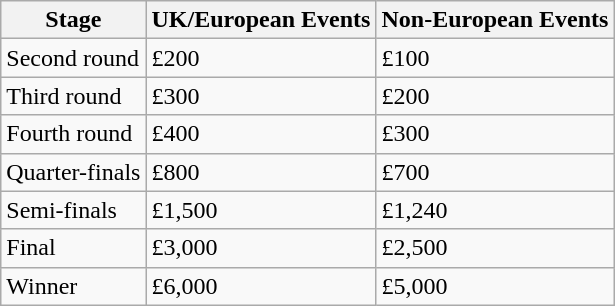<table class="wikitable">
<tr>
<th>Stage</th>
<th>UK/European Events</th>
<th>Non-European Events</th>
</tr>
<tr>
<td>Second round</td>
<td>£200</td>
<td>£100</td>
</tr>
<tr>
<td>Third round</td>
<td>£300</td>
<td>£200</td>
</tr>
<tr>
<td>Fourth round</td>
<td>£400</td>
<td>£300</td>
</tr>
<tr>
<td>Quarter-finals</td>
<td>£800</td>
<td>£700</td>
</tr>
<tr>
<td>Semi-finals</td>
<td>£1,500</td>
<td>£1,240</td>
</tr>
<tr>
<td>Final</td>
<td>£3,000</td>
<td>£2,500</td>
</tr>
<tr>
<td>Winner</td>
<td>£6,000</td>
<td>£5,000</td>
</tr>
</table>
